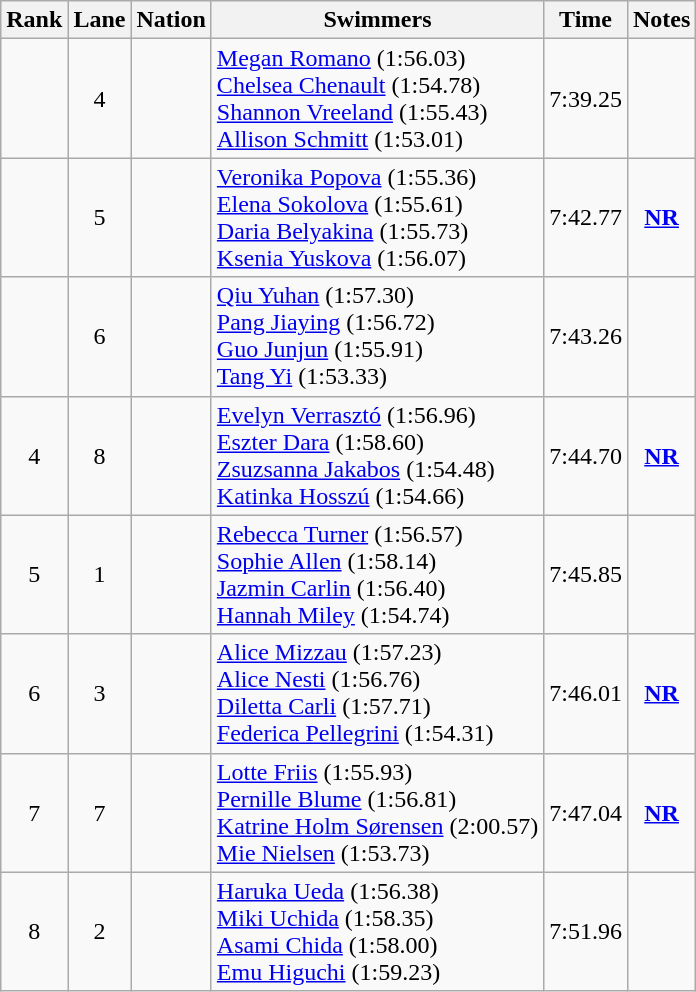<table class="wikitable sortable" style="text-align:center">
<tr>
<th>Rank</th>
<th>Lane</th>
<th>Nation</th>
<th>Swimmers</th>
<th>Time</th>
<th>Notes</th>
</tr>
<tr>
<td></td>
<td>4</td>
<td align=left></td>
<td align=left><a href='#'>Megan Romano</a> (1:56.03)<br><a href='#'>Chelsea Chenault</a> (1:54.78)<br><a href='#'>Shannon Vreeland</a> (1:55.43)<br><a href='#'>Allison Schmitt</a> (1:53.01)</td>
<td>7:39.25</td>
<td></td>
</tr>
<tr>
<td></td>
<td>5</td>
<td align=left></td>
<td align=left><a href='#'>Veronika Popova</a> (1:55.36)<br><a href='#'>Elena Sokolova</a> (1:55.61)<br><a href='#'>Daria Belyakina</a> (1:55.73)<br><a href='#'>Ksenia Yuskova</a> (1:56.07)</td>
<td>7:42.77</td>
<td><strong><a href='#'>NR</a></strong></td>
</tr>
<tr>
<td></td>
<td>6</td>
<td align=left></td>
<td align=left><a href='#'>Qiu Yuhan</a> (1:57.30)<br><a href='#'>Pang Jiaying</a> (1:56.72)<br><a href='#'>Guo Junjun</a> (1:55.91)<br><a href='#'>Tang Yi</a> (1:53.33)</td>
<td>7:43.26</td>
<td></td>
</tr>
<tr>
<td>4</td>
<td>8</td>
<td align=left></td>
<td align=left><a href='#'>Evelyn Verrasztó</a> (1:56.96)<br><a href='#'>Eszter Dara</a> (1:58.60)<br><a href='#'>Zsuzsanna Jakabos</a> (1:54.48)<br><a href='#'>Katinka Hosszú</a> (1:54.66)</td>
<td>7:44.70</td>
<td><strong><a href='#'>NR</a></strong></td>
</tr>
<tr>
<td>5</td>
<td>1</td>
<td align=left></td>
<td align=left><a href='#'>Rebecca Turner</a> (1:56.57)<br><a href='#'>Sophie Allen</a> (1:58.14)<br><a href='#'>Jazmin Carlin</a> (1:56.40)<br><a href='#'>Hannah Miley</a> (1:54.74)</td>
<td>7:45.85</td>
<td></td>
</tr>
<tr>
<td>6</td>
<td>3</td>
<td align=left></td>
<td align=left><a href='#'>Alice Mizzau</a> (1:57.23)<br><a href='#'>Alice Nesti</a> (1:56.76)<br><a href='#'>Diletta Carli</a> (1:57.71)<br><a href='#'>Federica Pellegrini</a> (1:54.31)</td>
<td>7:46.01</td>
<td><strong><a href='#'>NR</a></strong></td>
</tr>
<tr>
<td>7</td>
<td>7</td>
<td align=left></td>
<td align=left><a href='#'>Lotte Friis</a> (1:55.93)<br><a href='#'>Pernille Blume</a> (1:56.81)<br><a href='#'>Katrine Holm Sørensen</a> (2:00.57)<br><a href='#'>Mie Nielsen</a> (1:53.73)</td>
<td>7:47.04</td>
<td><strong><a href='#'>NR</a></strong></td>
</tr>
<tr>
<td>8</td>
<td>2</td>
<td align=left></td>
<td align=left><a href='#'>Haruka Ueda</a> (1:56.38)<br><a href='#'>Miki Uchida</a> (1:58.35)<br><a href='#'>Asami Chida</a> (1:58.00)<br><a href='#'>Emu Higuchi</a> (1:59.23)</td>
<td>7:51.96</td>
<td></td>
</tr>
</table>
